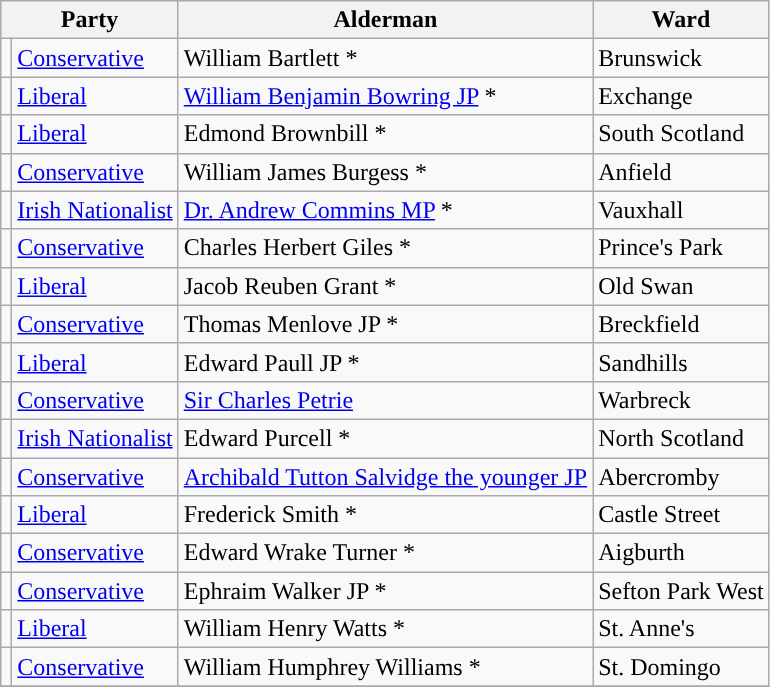<table class="wikitable">
<tr>
<th colspan="2">Party</th>
<th>Alderman</th>
<th>Ward</th>
</tr>
<tr>
<td style="background-color:"></td>
<td><a href='#'>Conservative</a></td>
<td>William Bartlett *</td>
<td>Brunswick</td>
</tr>
<tr>
<td style="background-color:"></td>
<td><a href='#'>Liberal</a></td>
<td><a href='#'>William Benjamin Bowring JP</a> *</td>
<td>Exchange</td>
</tr>
<tr>
<td style="background-color:"></td>
<td><a href='#'>Liberal</a></td>
<td>Edmond Brownbill *</td>
<td>South Scotland</td>
</tr>
<tr>
<td style="background-color:"></td>
<td><a href='#'>Conservative</a></td>
<td>William James Burgess *</td>
<td>Anfield</td>
</tr>
<tr>
<td style="background-color:"></td>
<td><a href='#'>Irish Nationalist</a></td>
<td><a href='#'>Dr. Andrew Commins MP</a> *</td>
<td>Vauxhall</td>
</tr>
<tr>
<td style="background-color:"></td>
<td><a href='#'>Conservative</a></td>
<td>Charles Herbert Giles *</td>
<td>Prince's Park</td>
</tr>
<tr>
<td style="background-color:"></td>
<td><a href='#'>Liberal</a></td>
<td>Jacob Reuben Grant *</td>
<td>Old Swan</td>
</tr>
<tr>
<td style="background-color:"></td>
<td><a href='#'>Conservative</a></td>
<td>Thomas Menlove JP *</td>
<td>Breckfield</td>
</tr>
<tr>
<td style="background-color:"></td>
<td><a href='#'>Liberal</a></td>
<td>Edward Paull JP *</td>
<td>Sandhills</td>
</tr>
<tr>
<td style="background-color:"></td>
<td><a href='#'>Conservative</a></td>
<td><a href='#'>Sir Charles Petrie</a></td>
<td>Warbreck</td>
</tr>
<tr>
<td style="background-color:"></td>
<td><a href='#'>Irish Nationalist</a></td>
<td>Edward Purcell *</td>
<td>North Scotland</td>
</tr>
<tr>
<td style="background-color:"></td>
<td><a href='#'>Conservative</a></td>
<td><a href='#'>Archibald Tutton Salvidge the younger JP</a></td>
<td>Abercromby</td>
</tr>
<tr>
<td style="background-color:"></td>
<td><a href='#'>Liberal</a></td>
<td>Frederick Smith *</td>
<td>Castle Street</td>
</tr>
<tr>
<td style="background-color:"></td>
<td><a href='#'>Conservative</a></td>
<td>Edward Wrake Turner *</td>
<td>Aigburth</td>
</tr>
<tr>
<td style="background-color:"></td>
<td><a href='#'>Conservative</a></td>
<td>Ephraim Walker JP *</td>
<td>Sefton Park West</td>
</tr>
<tr>
<td style="background-color:"></td>
<td><a href='#'>Liberal</a></td>
<td>William Henry Watts *</td>
<td>St. Anne's</td>
</tr>
<tr>
<td style="background-color:"></td>
<td><a href='#'>Conservative</a></td>
<td>William Humphrey Williams *</td>
<td>St. Domingo</td>
</tr>
<tr>
</tr>
</table>
